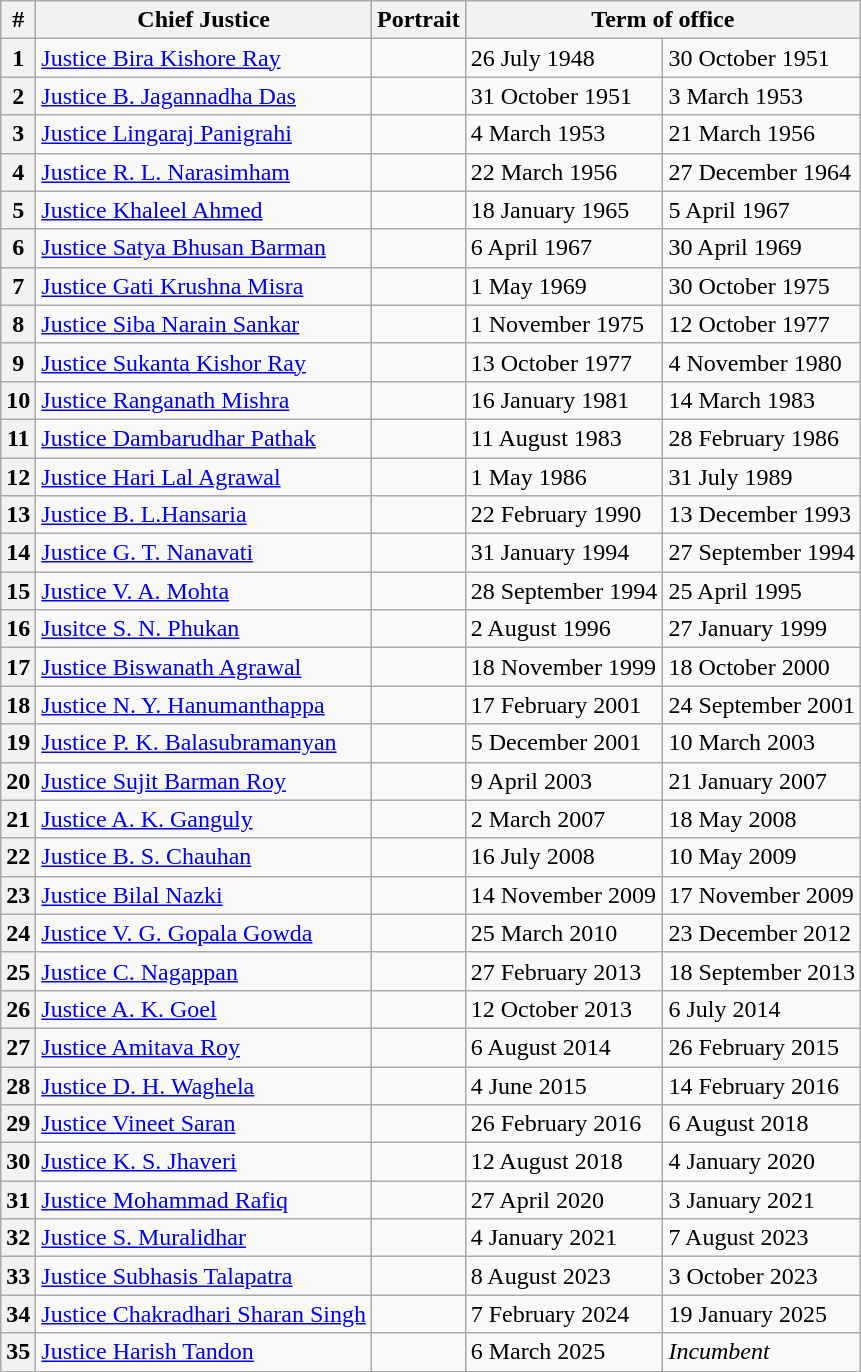<table class="wikitable sortable">
<tr>
<th>#</th>
<th>Chief Justice</th>
<th>Portrait</th>
<th colspan="2">Term of office</th>
</tr>
<tr>
<th>1</th>
<td><a href='#'>Justice Bira Kishore Ray</a></td>
<td></td>
<td>26 July 1948</td>
<td>30 October 1951</td>
</tr>
<tr>
<th>2</th>
<td><a href='#'>Justice B. Jagannadha Das</a></td>
<td></td>
<td>31 October 1951</td>
<td>3 March 1953</td>
</tr>
<tr>
<th>3</th>
<td><a href='#'>Justice Lingaraj Panigrahi</a></td>
<td></td>
<td>4 March 1953</td>
<td>21 March 1956</td>
</tr>
<tr>
<th>4</th>
<td><a href='#'>Justice R. L. Narasimham</a></td>
<td></td>
<td>22 March 1956</td>
<td>27 December 1964</td>
</tr>
<tr>
<th>5</th>
<td><a href='#'>Justice Khaleel Ahmed</a></td>
<td></td>
<td>18 January 1965</td>
<td>5 April 1967</td>
</tr>
<tr>
<th>6</th>
<td><a href='#'>Justice Satya Bhusan Barman</a></td>
<td></td>
<td>6 April 1967</td>
<td>30 April 1969</td>
</tr>
<tr>
<th>7</th>
<td><a href='#'>Justice Gati Krushna Misra</a></td>
<td></td>
<td>1 May 1969</td>
<td>30 October 1975</td>
</tr>
<tr>
<th>8</th>
<td><a href='#'>Justice Siba Narain Sankar</a></td>
<td></td>
<td>1 November 1975</td>
<td>12 October 1977</td>
</tr>
<tr>
<th>9</th>
<td><a href='#'>Justice Sukanta Kishor Ray</a></td>
<td></td>
<td>13 October 1977</td>
<td>4 November 1980</td>
</tr>
<tr>
<th>10</th>
<td><a href='#'>Justice Ranganath Mishra</a></td>
<td></td>
<td>16 January 1981</td>
<td>14 March 1983</td>
</tr>
<tr>
<th>11</th>
<td><a href='#'>Justice Dambarudhar Pathak</a></td>
<td></td>
<td>11 August 1983</td>
<td>28 February 1986</td>
</tr>
<tr>
<th>12</th>
<td><a href='#'>Justice Hari Lal Agrawal</a></td>
<td></td>
<td>1 May 1986</td>
<td>31 July 1989</td>
</tr>
<tr>
<th>13</th>
<td><a href='#'>Justice B. L.Hansaria</a></td>
<td></td>
<td>22 February 1990</td>
<td>13 December 1993</td>
</tr>
<tr>
<th>14</th>
<td><a href='#'>Justice G. T. Nanavati</a></td>
<td></td>
<td>31 January 1994</td>
<td>27 September 1994</td>
</tr>
<tr>
<th>15</th>
<td><a href='#'>Justice V. A. Mohta</a></td>
<td></td>
<td>28 September 1994</td>
<td>25 April 1995</td>
</tr>
<tr>
<th>16</th>
<td><a href='#'>Jusitce S. N. Phukan</a></td>
<td></td>
<td>2 August 1996</td>
<td>27 January 1999</td>
</tr>
<tr>
<th>17</th>
<td><a href='#'>Justice Biswanath Agrawal</a></td>
<td></td>
<td>18 November 1999</td>
<td>18 October 2000</td>
</tr>
<tr>
<th>18</th>
<td><a href='#'>Justice N. Y. Hanumanthappa</a></td>
<td></td>
<td>17 February 2001</td>
<td>24 September 2001</td>
</tr>
<tr>
<th>19</th>
<td><a href='#'>Justice P. K. Balasubramanyan</a></td>
<td></td>
<td>5 December 2001</td>
<td>10 March 2003</td>
</tr>
<tr>
<th>20</th>
<td><a href='#'>Justice Sujit Barman Roy</a></td>
<td></td>
<td>9 April 2003</td>
<td>21 January 2007</td>
</tr>
<tr>
<th>21</th>
<td><a href='#'>Justice A. K. Ganguly</a></td>
<td></td>
<td>2 March 2007</td>
<td>18 May 2008</td>
</tr>
<tr>
<th>22</th>
<td><a href='#'>Justice B. S. Chauhan</a></td>
<td></td>
<td>16 July 2008</td>
<td>10 May 2009</td>
</tr>
<tr>
<th>23</th>
<td><a href='#'>Justice Bilal Nazki</a></td>
<td></td>
<td>14 November 2009</td>
<td>17 November 2009</td>
</tr>
<tr>
<th>24</th>
<td><a href='#'>Justice V. G. Gopala Gowda</a></td>
<td></td>
<td>25 March 2010</td>
<td>23 December 2012</td>
</tr>
<tr>
<th>25</th>
<td><a href='#'>Justice C. Nagappan</a></td>
<td></td>
<td>27 February 2013</td>
<td>18 September 2013</td>
</tr>
<tr>
<th>26</th>
<td><a href='#'>Justice A. K. Goel</a></td>
<td></td>
<td>12 October 2013</td>
<td>6 July 2014</td>
</tr>
<tr>
<th>27</th>
<td><a href='#'>Justice Amitava Roy</a></td>
<td></td>
<td>6 August 2014</td>
<td>26 February 2015</td>
</tr>
<tr>
<th>28</th>
<td><a href='#'>Justice D. H. Waghela</a></td>
<td></td>
<td>4 June 2015</td>
<td>14 February 2016</td>
</tr>
<tr>
<th>29</th>
<td><a href='#'>Justice Vineet Saran</a></td>
<td></td>
<td>26 February 2016</td>
<td>6 August 2018</td>
</tr>
<tr>
<th>30</th>
<td><a href='#'>Justice K. S. Jhaveri</a></td>
<td></td>
<td>12 August 2018</td>
<td>4 January 2020</td>
</tr>
<tr>
<th>31</th>
<td><a href='#'>Justice Mohammad Rafiq</a></td>
<td></td>
<td>27 April 2020</td>
<td>3 January 2021</td>
</tr>
<tr>
<th>32</th>
<td><a href='#'>Justice S. Muralidhar</a></td>
<td></td>
<td>4 January 2021</td>
<td>7 August 2023</td>
</tr>
<tr>
<th>33</th>
<td><a href='#'>Justice Subhasis Talapatra</a></td>
<td></td>
<td>8 August 2023</td>
<td>3 October 2023</td>
</tr>
<tr>
<th>34</th>
<td><a href='#'>Justice Chakradhari Sharan Singh</a></td>
<td></td>
<td>7 February 2024</td>
<td>19 January 2025</td>
</tr>
<tr>
<th>35</th>
<td><a href='#'>Justice Harish Tandon</a></td>
<td></td>
<td>6 March 2025</td>
<td><em>Incumbent</em></td>
</tr>
<tr>
</tr>
</table>
